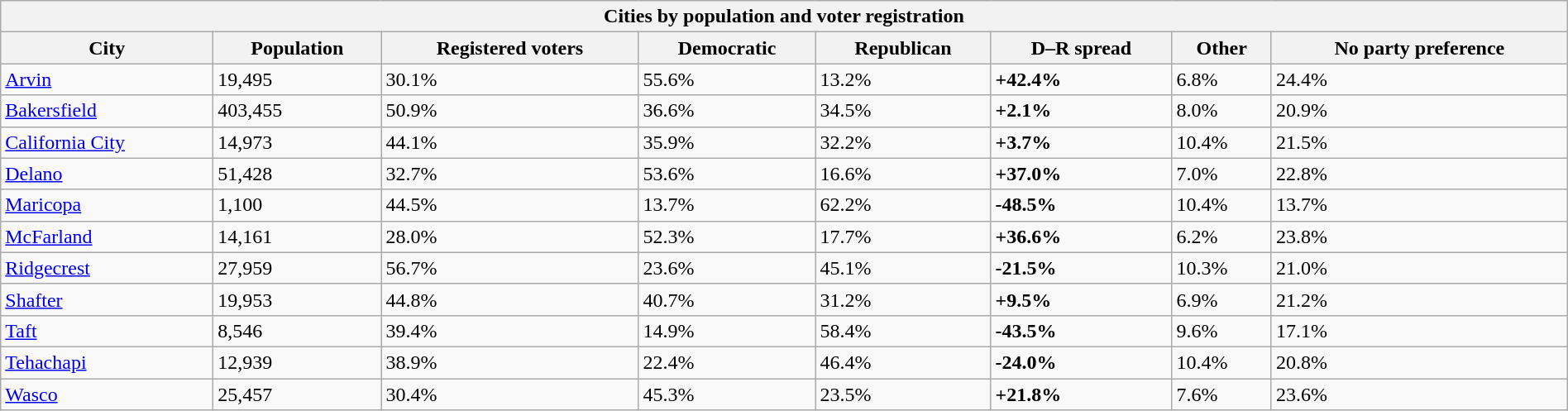<table class="wikitable collapsible collapsed sortable" style="width: 100%;">
<tr>
<th colspan="8">Cities by population and voter registration</th>
</tr>
<tr>
<th>City</th>
<th data-sort-type="number">Population</th>
<th data-sort-type="number">Registered voters<br></th>
<th data-sort-type="number">Democratic</th>
<th data-sort-type="number">Republican</th>
<th data-sort-type="number">D–R spread</th>
<th data-sort-type="number">Other</th>
<th data-sort-type="number">No party preference</th>
</tr>
<tr>
<td><a href='#'>Arvin</a></td>
<td>19,495</td>
<td>30.1%</td>
<td>55.6%</td>
<td>13.2%</td>
<td><span><strong>+42.4%</strong></span></td>
<td>6.8%</td>
<td>24.4%</td>
</tr>
<tr>
<td><a href='#'>Bakersfield</a></td>
<td>403,455</td>
<td>50.9%</td>
<td>36.6%</td>
<td>34.5%</td>
<td><span><strong>+2.1%</strong></span></td>
<td>8.0%</td>
<td>20.9%</td>
</tr>
<tr>
<td><a href='#'>California City</a></td>
<td>14,973</td>
<td>44.1%</td>
<td>35.9%</td>
<td>32.2%</td>
<td><span><strong>+3.7%</strong></span></td>
<td>10.4%</td>
<td>21.5%</td>
</tr>
<tr>
<td><a href='#'>Delano</a></td>
<td>51,428</td>
<td>32.7%</td>
<td>53.6%</td>
<td>16.6%</td>
<td><span><strong>+37.0%</strong></span></td>
<td>7.0%</td>
<td>22.8%</td>
</tr>
<tr>
<td><a href='#'>Maricopa</a></td>
<td>1,100</td>
<td>44.5%</td>
<td>13.7%</td>
<td>62.2%</td>
<td><span><strong>-48.5%</strong></span></td>
<td>10.4%</td>
<td>13.7%</td>
</tr>
<tr>
<td><a href='#'>McFarland</a></td>
<td>14,161</td>
<td>28.0%</td>
<td>52.3%</td>
<td>17.7%</td>
<td><span><strong>+36.6%</strong></span></td>
<td>6.2%</td>
<td>23.8%</td>
</tr>
<tr>
<td><a href='#'>Ridgecrest</a></td>
<td>27,959</td>
<td>56.7%</td>
<td>23.6%</td>
<td>45.1%</td>
<td><span><strong>-21.5%</strong></span></td>
<td>10.3%</td>
<td>21.0%</td>
</tr>
<tr>
<td><a href='#'>Shafter</a></td>
<td>19,953</td>
<td>44.8%</td>
<td>40.7%</td>
<td>31.2%</td>
<td><span><strong>+9.5%</strong></span></td>
<td>6.9%</td>
<td>21.2%</td>
</tr>
<tr>
<td><a href='#'>Taft</a></td>
<td>8,546</td>
<td>39.4%</td>
<td>14.9%</td>
<td>58.4%</td>
<td><span><strong>-43.5%</strong></span></td>
<td>9.6%</td>
<td>17.1%</td>
</tr>
<tr>
<td><a href='#'>Tehachapi</a></td>
<td>12,939</td>
<td>38.9%</td>
<td>22.4%</td>
<td>46.4%</td>
<td><span><strong>-24.0%</strong></span></td>
<td>10.4%</td>
<td>20.8%</td>
</tr>
<tr>
<td><a href='#'>Wasco</a></td>
<td>25,457</td>
<td>30.4%</td>
<td>45.3%</td>
<td>23.5%</td>
<td><span><strong>+21.8%</strong></span></td>
<td>7.6%</td>
<td>23.6%</td>
</tr>
</table>
